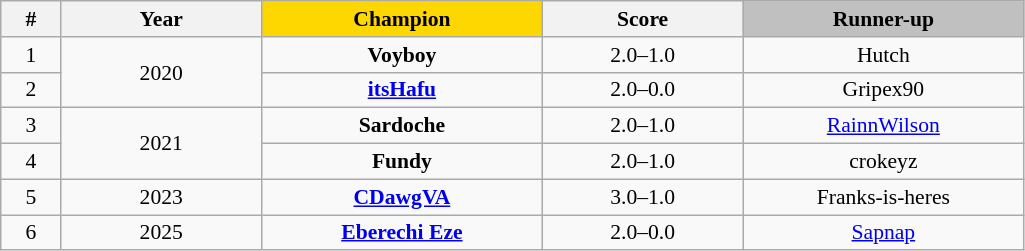<table class="wikitable" style="text-align:center;font-size:90%;white-space:nowrap">
<tr>
<th width=3%>#</th>
<th width=10%>Year</th>
<th width=14% style="background:gold;">Champion</th>
<th width=10%>Score</th>
<th width=14% style="background:silver;">Runner-up</th>
</tr>
<tr>
<td>1</td>
<td rowspan="2">2020</td>
<td><strong>Voyboy</strong></td>
<td>2.0–1.0</td>
<td>Hutch</td>
</tr>
<tr>
<td>2</td>
<td><strong><a href='#'>itsHafu</a></strong></td>
<td>2.0–0.0</td>
<td>Gripex90</td>
</tr>
<tr>
<td>3</td>
<td rowspan="2">2021</td>
<td><strong>Sardoche</strong></td>
<td>2.0–1.0</td>
<td><a href='#'>RainnWilson</a></td>
</tr>
<tr>
<td>4</td>
<td><strong>Fundy</strong></td>
<td>2.0–1.0</td>
<td>crokeyz</td>
</tr>
<tr>
<td>5</td>
<td>2023</td>
<td><strong><a href='#'>CDawgVA</a></strong></td>
<td>3.0–1.0</td>
<td>Franks-is-heres</td>
</tr>
<tr>
<td>6</td>
<td>2025</td>
<td><strong><a href='#'>Eberechi Eze</a></strong></td>
<td>2.0–0.0</td>
<td><a href='#'>Sapnap</a></td>
</tr>
</table>
